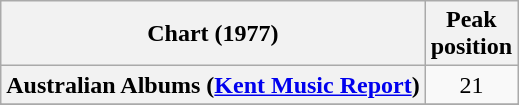<table class="wikitable sortable plainrowheaders" style="text-align:center;">
<tr>
<th scope="col">Chart (1977)</th>
<th scope="col">Peak<br>position</th>
</tr>
<tr>
<th scope="row">Australian Albums (<a href='#'>Kent Music Report</a>)</th>
<td>21</td>
</tr>
<tr>
</tr>
<tr>
</tr>
</table>
